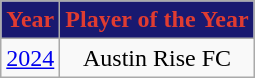<table class="wikitable" style="text-align:center">
<tr>
<th style="background:#191970; color:#E03C31">Year</th>
<th style="background:#191970; color:#E03C31">Player of the Year</th>
</tr>
<tr>
<td><a href='#'>2024</a></td>
<td>Austin Rise FC</td>
</tr>
</table>
